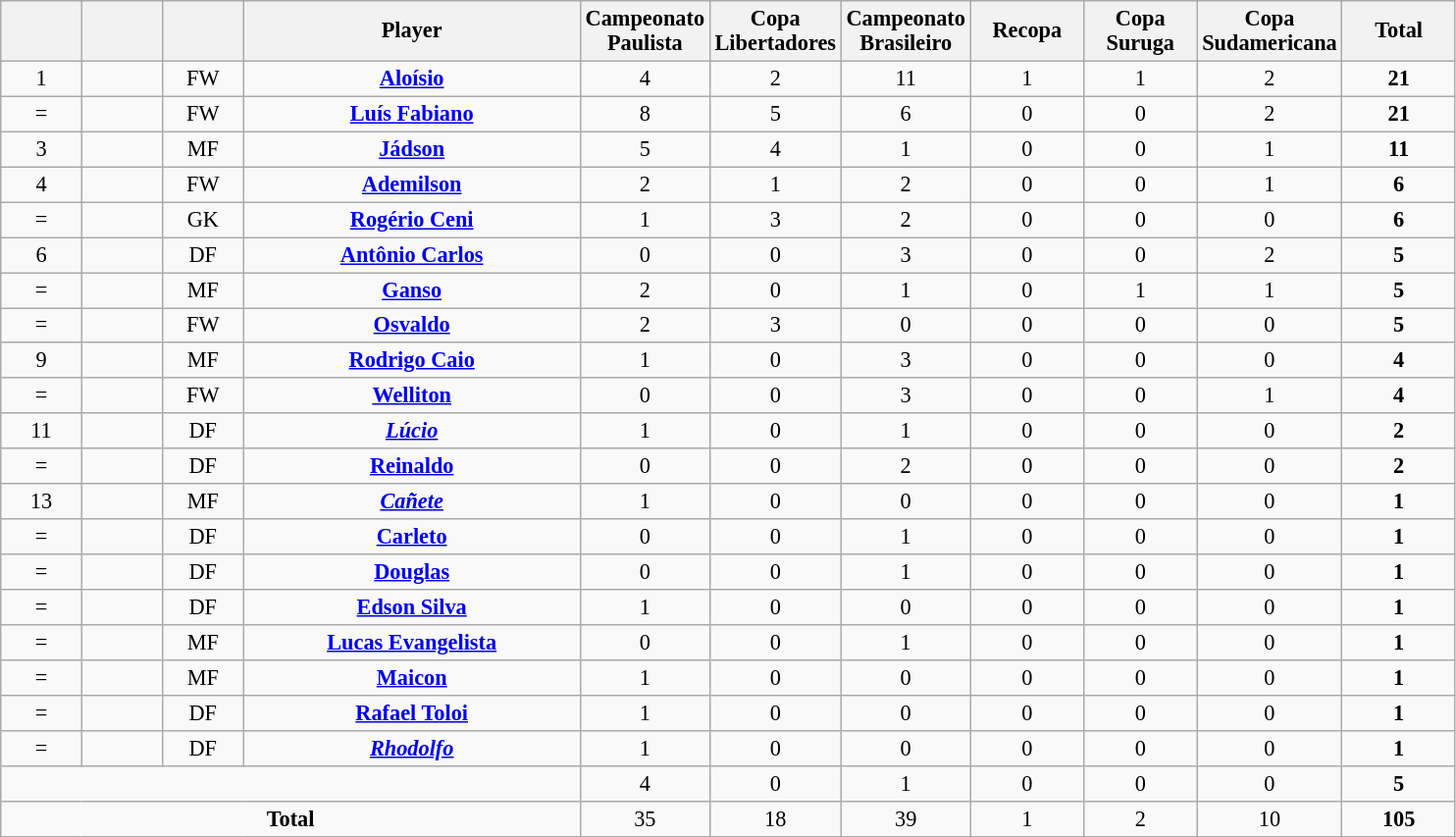<table class="wikitable" style="font-size: 93%; text-align: center;">
<tr>
<th width=48></th>
<th width=48></th>
<th width=48></th>
<th width=222>Player</th>
<th width=70>Campeonato Paulista</th>
<th width=70>Copa Libertadores</th>
<th width=70>Campeonato Brasileiro</th>
<th width=70>Recopa</th>
<th width=70>Copa Suruga</th>
<th width=70>Copa Sudamericana</th>
<th width=70>Total</th>
</tr>
<tr>
<td>1</td>
<td></td>
<td>FW</td>
<td><strong><a href='#'>Aloísio</a></strong></td>
<td>4</td>
<td>2</td>
<td>11</td>
<td>1</td>
<td>1</td>
<td>2</td>
<td><strong>21</strong></td>
</tr>
<tr>
<td>=</td>
<td></td>
<td>FW</td>
<td><strong><a href='#'>Luís Fabiano</a></strong></td>
<td>8</td>
<td>5</td>
<td>6</td>
<td>0</td>
<td>0</td>
<td>2</td>
<td><strong>21</strong></td>
</tr>
<tr>
<td>3</td>
<td></td>
<td>MF</td>
<td><strong><a href='#'>Jádson</a></strong></td>
<td>5</td>
<td>4</td>
<td>1</td>
<td>0</td>
<td>0</td>
<td>1</td>
<td><strong>11</strong></td>
</tr>
<tr>
<td>4</td>
<td></td>
<td>FW</td>
<td><strong><a href='#'>Ademilson</a></strong></td>
<td>2</td>
<td>1</td>
<td>2</td>
<td>0</td>
<td>0</td>
<td>1</td>
<td><strong>6</strong></td>
</tr>
<tr>
<td>=</td>
<td></td>
<td>GK</td>
<td><strong><a href='#'>Rogério Ceni</a></strong></td>
<td>1</td>
<td>3</td>
<td>2</td>
<td>0</td>
<td>0</td>
<td>0</td>
<td><strong>6</strong></td>
</tr>
<tr>
<td>6</td>
<td></td>
<td>DF</td>
<td><strong><a href='#'>Antônio Carlos</a></strong></td>
<td>0</td>
<td>0</td>
<td>3</td>
<td>0</td>
<td>0</td>
<td>2</td>
<td><strong>5</strong></td>
</tr>
<tr>
<td>=</td>
<td></td>
<td>MF</td>
<td><strong><a href='#'>Ganso</a></strong></td>
<td>2</td>
<td>0</td>
<td>1</td>
<td>0</td>
<td>1</td>
<td>1</td>
<td><strong>5</strong></td>
</tr>
<tr>
<td>=</td>
<td></td>
<td>FW</td>
<td><strong><a href='#'>Osvaldo</a></strong></td>
<td>2</td>
<td>3</td>
<td>0</td>
<td>0</td>
<td>0</td>
<td>0</td>
<td><strong>5</strong></td>
</tr>
<tr>
<td>9</td>
<td></td>
<td>MF</td>
<td><strong><a href='#'>Rodrigo Caio</a></strong></td>
<td>1</td>
<td>0</td>
<td>3</td>
<td>0</td>
<td>0</td>
<td>0</td>
<td><strong>4</strong></td>
</tr>
<tr>
<td>=</td>
<td></td>
<td>FW</td>
<td><strong><a href='#'>Welliton</a></strong></td>
<td>0</td>
<td>0</td>
<td>3</td>
<td>0</td>
<td>0</td>
<td>1</td>
<td><strong>4</strong></td>
</tr>
<tr>
<td>11</td>
<td></td>
<td>DF</td>
<td><strong><em><a href='#'>Lúcio</a></em></strong></td>
<td>1</td>
<td>0</td>
<td>1</td>
<td>0</td>
<td>0</td>
<td>0</td>
<td><strong>2</strong></td>
</tr>
<tr>
<td>=</td>
<td></td>
<td>DF</td>
<td><strong><a href='#'>Reinaldo</a></strong></td>
<td>0</td>
<td>0</td>
<td>2</td>
<td>0</td>
<td>0</td>
<td>0</td>
<td><strong>2</strong></td>
</tr>
<tr>
<td>13</td>
<td></td>
<td>MF</td>
<td><strong><em><a href='#'>Cañete</a></em></strong></td>
<td>1</td>
<td>0</td>
<td>0</td>
<td>0</td>
<td>0</td>
<td>0</td>
<td><strong>1</strong></td>
</tr>
<tr>
<td>=</td>
<td></td>
<td>DF</td>
<td><strong><a href='#'>Carleto</a></strong></td>
<td>0</td>
<td>0</td>
<td>1</td>
<td>0</td>
<td>0</td>
<td>0</td>
<td><strong>1</strong></td>
</tr>
<tr>
<td>=</td>
<td></td>
<td>DF</td>
<td><strong><a href='#'>Douglas</a></strong></td>
<td>0</td>
<td>0</td>
<td>1</td>
<td>0</td>
<td>0</td>
<td>0</td>
<td><strong>1</strong></td>
</tr>
<tr>
<td>=</td>
<td></td>
<td>DF</td>
<td><strong><a href='#'>Edson Silva</a></strong></td>
<td>1</td>
<td>0</td>
<td>0</td>
<td>0</td>
<td>0</td>
<td>0</td>
<td><strong>1</strong></td>
</tr>
<tr>
<td>=</td>
<td></td>
<td>MF</td>
<td><strong><a href='#'>Lucas Evangelista</a></strong></td>
<td>0</td>
<td>0</td>
<td>1</td>
<td>0</td>
<td>0</td>
<td>0</td>
<td><strong>1</strong></td>
</tr>
<tr>
<td>=</td>
<td></td>
<td>MF</td>
<td><strong><a href='#'>Maicon</a></strong></td>
<td>1</td>
<td>0</td>
<td>0</td>
<td>0</td>
<td>0</td>
<td>0</td>
<td><strong>1</strong></td>
</tr>
<tr>
<td>=</td>
<td></td>
<td>DF</td>
<td><strong><a href='#'>Rafael Toloi</a></strong></td>
<td>1</td>
<td>0</td>
<td>0</td>
<td>0</td>
<td>0</td>
<td>0</td>
<td><strong>1</strong></td>
</tr>
<tr>
<td>=</td>
<td></td>
<td>DF</td>
<td><strong><em><a href='#'>Rhodolfo</a></em></strong></td>
<td>1</td>
<td>0</td>
<td>0</td>
<td>0</td>
<td>0</td>
<td>0</td>
<td><strong>1</strong></td>
</tr>
<tr>
<td colspan=4></td>
<td>4</td>
<td>0</td>
<td>1</td>
<td>0</td>
<td>0</td>
<td>0</td>
<td><strong>5</strong></td>
</tr>
<tr>
<td colspan=4><strong>Total</strong></td>
<td>35</td>
<td>18</td>
<td>39</td>
<td>1</td>
<td>2</td>
<td>10</td>
<td><strong>105</strong></td>
</tr>
</table>
